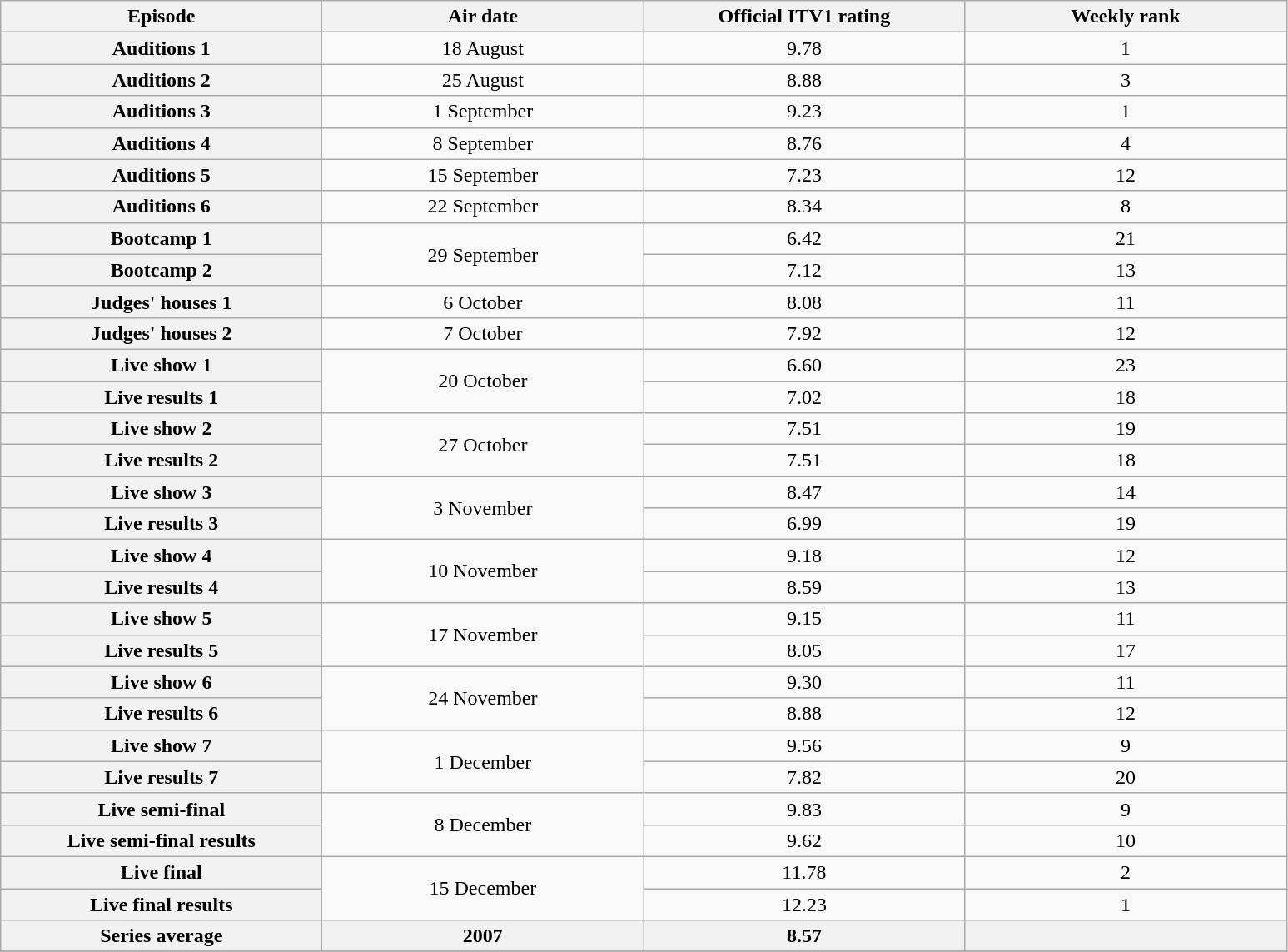<table class="wikitable sortable" style="text-align:center">
<tr>
<th scope="col" style="width:250px;">Episode</th>
<th scope="col" style="width:250px;">Air date</th>
<th scope="col" style="width:250px;">Official ITV1 rating</th>
<th scope="col" style="width:250px;">Weekly rank</th>
</tr>
<tr>
<th scope="row">Auditions 1</th>
<td>18 August</td>
<td>9.78</td>
<td>1</td>
</tr>
<tr>
<th scope="row">Auditions 2</th>
<td>25 August</td>
<td>8.88</td>
<td>3</td>
</tr>
<tr>
<th scope="row">Auditions 3</th>
<td>1 September</td>
<td>9.23</td>
<td>1</td>
</tr>
<tr>
<th scope="row">Auditions 4</th>
<td>8 September</td>
<td>8.76</td>
<td>4</td>
</tr>
<tr>
<th scope="row">Auditions 5</th>
<td>15 September</td>
<td>7.23</td>
<td>12</td>
</tr>
<tr>
<th scope="row">Auditions 6</th>
<td>22 September</td>
<td>8.34</td>
<td>8</td>
</tr>
<tr>
<th scope="row">Bootcamp 1</th>
<td rowspan="2">29 September</td>
<td>6.42</td>
<td>21</td>
</tr>
<tr>
<th scope="row">Bootcamp 2</th>
<td>7.12</td>
<td>13</td>
</tr>
<tr>
<th scope="row">Judges' houses 1</th>
<td>6 October</td>
<td>8.08</td>
<td>11</td>
</tr>
<tr>
<th scope="row">Judges' houses 2</th>
<td>7 October</td>
<td>7.92</td>
<td>12</td>
</tr>
<tr>
<th scope="row">Live show 1</th>
<td rowspan="2">20 October</td>
<td>6.60</td>
<td>23</td>
</tr>
<tr>
<th scope="row">Live results 1</th>
<td>7.02</td>
<td>18</td>
</tr>
<tr>
<th scope="row">Live show 2</th>
<td rowspan="2">27 October</td>
<td>7.51</td>
<td>19</td>
</tr>
<tr>
<th scope="row">Live results 2</th>
<td>7.51</td>
<td>18</td>
</tr>
<tr>
<th scope="row">Live show 3</th>
<td rowspan="2">3 November</td>
<td>8.47</td>
<td>14</td>
</tr>
<tr>
<th scope="row">Live results 3</th>
<td>6.99</td>
<td>19</td>
</tr>
<tr>
<th scope="row">Live show 4</th>
<td rowspan="2">10 November</td>
<td>9.18</td>
<td>12</td>
</tr>
<tr>
<th scope="row">Live results 4</th>
<td>8.59</td>
<td>13</td>
</tr>
<tr>
<th scope="row">Live show 5</th>
<td rowspan="2">17 November</td>
<td>9.15</td>
<td>11</td>
</tr>
<tr>
<th scope="row">Live results 5</th>
<td>8.05</td>
<td>17</td>
</tr>
<tr>
<th scope="row">Live show 6</th>
<td rowspan="2">24 November</td>
<td>9.30</td>
<td>11</td>
</tr>
<tr>
<th scope="row">Live results 6</th>
<td>8.88</td>
<td>12</td>
</tr>
<tr>
<th scope="row">Live show 7</th>
<td rowspan="2">1 December</td>
<td>9.56</td>
<td>9</td>
</tr>
<tr>
<th scope="row">Live results 7</th>
<td>7.82</td>
<td>20</td>
</tr>
<tr>
<th scope="row">Live semi-final</th>
<td rowspan="2">8 December</td>
<td>9.83</td>
<td>9</td>
</tr>
<tr>
<th scope="row">Live semi-final results</th>
<td>9.62</td>
<td>10</td>
</tr>
<tr>
<th scope="row">Live final</th>
<td rowspan="2">15 December</td>
<td>11.78</td>
<td>2</td>
</tr>
<tr>
<th scope="row">Live final results</th>
<td>12.23</td>
<td>1</td>
</tr>
<tr>
<th>Series average</th>
<th>2007</th>
<th>8.57</th>
<th></th>
</tr>
<tr>
</tr>
</table>
